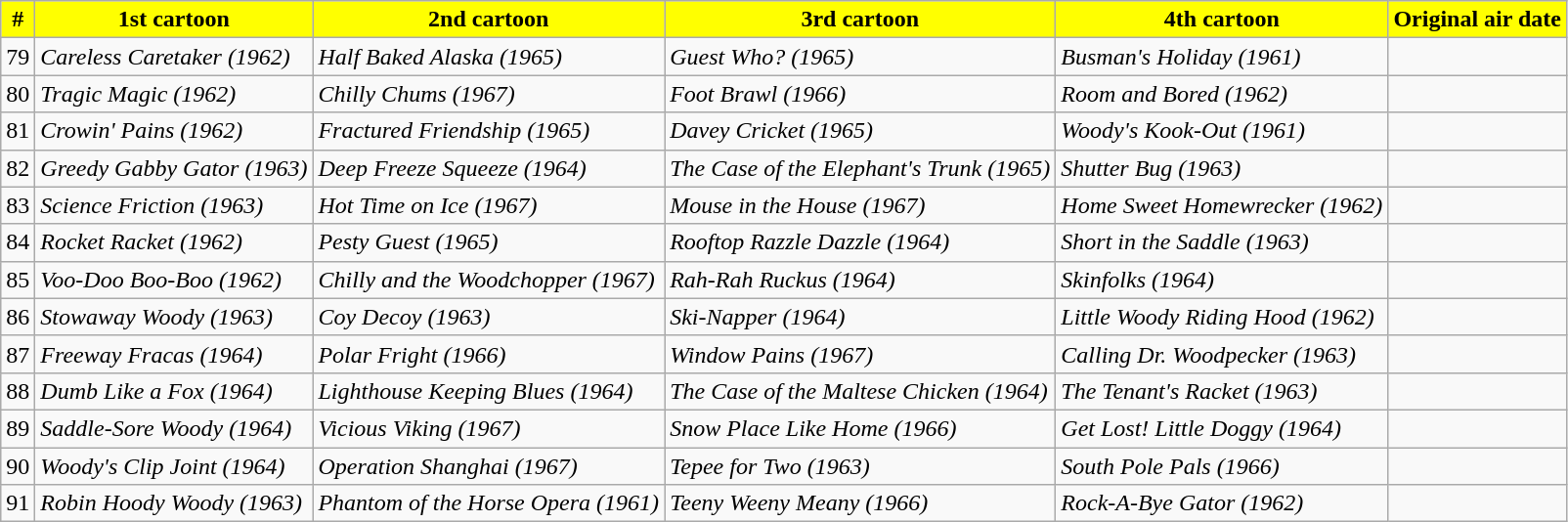<table class="wikitable">
<tr>
<th style="background:yellow;">#</th>
<th style="background:yellow;">1st cartoon</th>
<th style="background:yellow;">2nd cartoon</th>
<th style="background:yellow;">3rd cartoon</th>
<th style="background:yellow;">4th cartoon</th>
<th style="background:yellow;">Original air date</th>
</tr>
<tr>
<td>79</td>
<td><em>Careless Caretaker (1962)</em></td>
<td><em>Half Baked Alaska (1965)</em></td>
<td><em>Guest Who? (1965)</em></td>
<td><em>Busman's Holiday (1961)</em></td>
<td></td>
</tr>
<tr>
<td>80</td>
<td><em>Tragic Magic (1962)</em></td>
<td><em>Chilly Chums (1967)</em></td>
<td><em>Foot Brawl (1966)</em></td>
<td><em>Room and Bored (1962)</em></td>
<td></td>
</tr>
<tr>
<td>81</td>
<td><em>Crowin' Pains (1962)</em></td>
<td><em>Fractured Friendship (1965)</em></td>
<td><em>Davey Cricket (1965)</em></td>
<td><em>Woody's Kook-Out (1961)</em></td>
<td></td>
</tr>
<tr>
<td>82</td>
<td><em>Greedy Gabby Gator (1963)</em></td>
<td><em>Deep Freeze Squeeze (1964)</em></td>
<td><em>The Case of the Elephant's Trunk  (1965)</em></td>
<td><em>Shutter Bug (1963)</em></td>
<td></td>
</tr>
<tr>
<td>83</td>
<td><em>Science Friction (1963)</em></td>
<td><em>Hot Time on Ice (1967)</em></td>
<td><em>Mouse in the House (1967)</em></td>
<td><em>Home Sweet Homewrecker (1962)</em></td>
<td></td>
</tr>
<tr>
<td>84</td>
<td><em>Rocket Racket (1962)</em></td>
<td><em>Pesty Guest (1965)</em></td>
<td><em>Rooftop Razzle Dazzle (1964)</em></td>
<td><em>Short in the Saddle (1963)</em></td>
<td></td>
</tr>
<tr>
<td>85</td>
<td><em>Voo-Doo Boo-Boo (1962)</em></td>
<td><em>Chilly and the Woodchopper  (1967)</em></td>
<td><em>Rah-Rah Ruckus (1964)</em></td>
<td><em>Skinfolks (1964)</em></td>
<td></td>
</tr>
<tr>
<td>86</td>
<td><em>Stowaway Woody (1963)</em></td>
<td><em>Coy Decoy (1963)</em></td>
<td><em>Ski-Napper (1964)</em></td>
<td><em>Little Woody Riding Hood (1962)</em></td>
<td></td>
</tr>
<tr>
<td>87</td>
<td><em>Freeway Fracas (1964)</em></td>
<td><em>Polar Fright (1966)</em></td>
<td><em>Window Pains (1967)</em></td>
<td><em>Calling Dr. Woodpecker (1963)</em></td>
<td></td>
</tr>
<tr>
<td>88</td>
<td><em>Dumb Like a Fox (1964)</em></td>
<td><em>Lighthouse Keeping Blues (1964)</em></td>
<td><em>The Case of the Maltese Chicken  (1964)</em></td>
<td><em>The Tenant's Racket (1963)</em></td>
<td></td>
</tr>
<tr>
<td>89</td>
<td><em>Saddle-Sore Woody (1964)</em></td>
<td><em>Vicious Viking (1967)</em></td>
<td><em>Snow Place Like Home (1966)</em></td>
<td><em>Get Lost! Little Doggy (1964)</em></td>
<td></td>
</tr>
<tr>
<td>90</td>
<td><em>Woody's Clip Joint (1964)</em></td>
<td><em>Operation Shanghai (1967)</em></td>
<td><em>Tepee for Two (1963)</em></td>
<td><em>South Pole Pals (1966)</em></td>
<td></td>
</tr>
<tr>
<td>91</td>
<td><em>Robin Hoody Woody (1963)</em></td>
<td><em>Phantom of the Horse Opera  (1961)</em></td>
<td><em>Teeny Weeny Meany (1966)</em></td>
<td><em>Rock-A-Bye Gator (1962)</em></td>
<td></td>
</tr>
</table>
